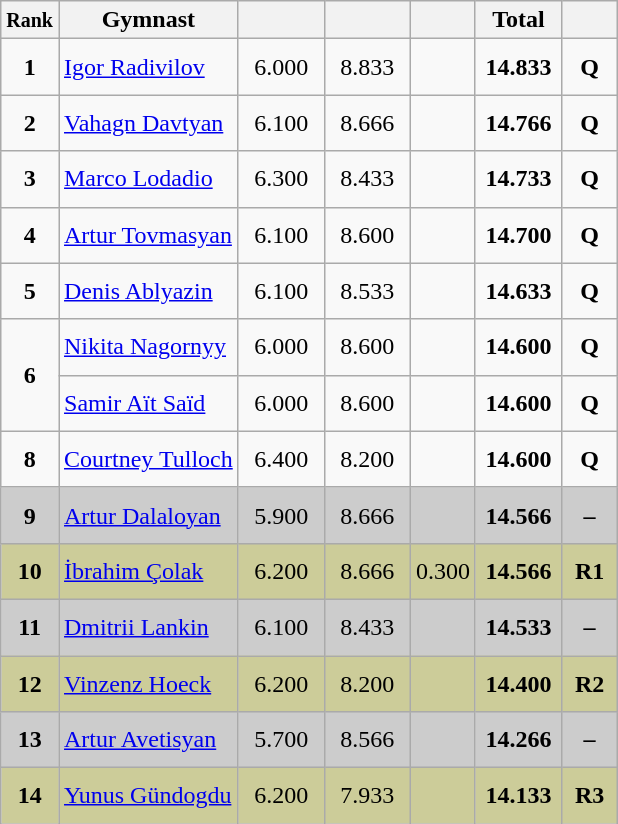<table style="text-align:center;" class="wikitable sortable">
<tr>
<th scope="col" style="width:15px;"><small>Rank</small></th>
<th scope="col" style="width:175;">Gymnast</th>
<th scope="col" style="width:50px;"><small></small></th>
<th scope="col" style="width:50px;"><small></small></th>
<th scope="col" style="width:20px;"><small></small></th>
<th scope="col" style="width:50px;">Total</th>
<th scope="col" style="width:30px;"><small></small></th>
</tr>
<tr>
<td scope="row" style="text-align:center"><strong>1</strong></td>
<td style="height:30px; text-align:left;"> <a href='#'>Igor Radivilov</a></td>
<td>6.000</td>
<td>8.833</td>
<td></td>
<td><strong>14.833</strong></td>
<td><strong>Q</strong></td>
</tr>
<tr>
<td scope="row" style="text-align:center"><strong>2</strong></td>
<td style="height:30px; text-align:left;"> <a href='#'>Vahagn Davtyan</a></td>
<td>6.100</td>
<td>8.666</td>
<td></td>
<td><strong>14.766</strong></td>
<td><strong>Q</strong></td>
</tr>
<tr>
<td scope="row" style="text-align:center"><strong>3</strong></td>
<td style="height:30px; text-align:left;"> <a href='#'>Marco Lodadio</a></td>
<td>6.300</td>
<td>8.433</td>
<td></td>
<td><strong>14.733</strong></td>
<td><strong>Q</strong></td>
</tr>
<tr>
<td style="text-align:center"><strong>4</strong></td>
<td style="height:30px; text-align:left;"> <a href='#'>Artur Tovmasyan</a></td>
<td>6.100</td>
<td>8.600</td>
<td></td>
<td><strong>14.700</strong></td>
<td><strong>Q</strong></td>
</tr>
<tr>
<td style="text-align:center"><strong>5</strong></td>
<td style="height:30px; text-align:left;"> <a href='#'>Denis Ablyazin</a></td>
<td>6.100</td>
<td>8.533</td>
<td></td>
<td><strong>14.633</strong></td>
<td><strong>Q</strong></td>
</tr>
<tr>
<td rowspan=2 scope="row" style="text-align:center"><strong>6</strong></td>
<td style="height:30px; text-align:left;"> <a href='#'>Nikita Nagornyy</a></td>
<td>6.000</td>
<td>8.600</td>
<td></td>
<td><strong>14.600</strong></td>
<td><strong>Q</strong></td>
</tr>
<tr>
<td style="height:30px; text-align:left;"> <a href='#'>Samir Aït Saïd</a></td>
<td>6.000</td>
<td>8.600</td>
<td></td>
<td><strong>14.600</strong></td>
<td><strong>Q</strong></td>
</tr>
<tr>
<td scope="row" style="text-align:center"><strong>8</strong></td>
<td style="height:30px; text-align:left;"> <a href='#'>Courtney Tulloch</a></td>
<td>6.400</td>
<td>8.200</td>
<td></td>
<td><strong>14.600</strong></td>
<td><strong>Q</strong></td>
</tr>
<tr style="background:#cccccc;">
<td scope="row" style="text-align:center"><strong>9</strong></td>
<td style="height:30px; text-align:left;"> <a href='#'>Artur Dalaloyan</a></td>
<td>5.900</td>
<td>8.666</td>
<td></td>
<td><strong>14.566</strong></td>
<td><strong>–</strong></td>
</tr>
<tr style="background:#cccc99;">
<td scope="row" style="text-align:center"><strong>10</strong></td>
<td style="height:30px; text-align:left;"> <a href='#'>İbrahim Çolak</a></td>
<td>6.200</td>
<td>8.666</td>
<td>0.300</td>
<td><strong>14.566</strong></td>
<td><strong>R1</strong></td>
</tr>
<tr style="background:#cccccc;">
<td scope="row" style="text-align:center"><strong>11</strong></td>
<td style="height:30px; text-align:left;"> <a href='#'>Dmitrii Lankin</a></td>
<td>6.100</td>
<td>8.433</td>
<td></td>
<td><strong>14.533</strong></td>
<td><strong>–</strong></td>
</tr>
<tr style="background:#cccc99;">
<td scope="row" style="text-align:center"><strong>12</strong></td>
<td style="height:30px; text-align:left;"> <a href='#'>Vinzenz Hoeck</a></td>
<td>6.200</td>
<td>8.200</td>
<td></td>
<td><strong>14.400</strong></td>
<td><strong>R2</strong></td>
</tr>
<tr style="background:#cccccc;">
<td scope="row" style="text-align:center"><strong>13</strong></td>
<td style="height:30px; text-align:left;"> <a href='#'>Artur Avetisyan</a></td>
<td>5.700</td>
<td>8.566</td>
<td></td>
<td><strong>14.266</strong></td>
<td><strong>–</strong></td>
</tr>
<tr style="background:#cccc99;">
<td scope="row" style="text-align:center"><strong>14</strong></td>
<td style="height:30px; text-align:left;"> <a href='#'>Yunus Gündogdu</a></td>
<td>6.200</td>
<td>7.933</td>
<td></td>
<td><strong>14.133</strong></td>
<td><strong>R3</strong></td>
</tr>
</table>
